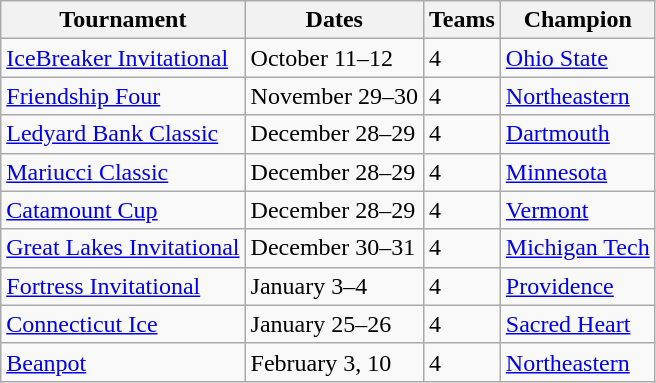<table class="wikitable">
<tr>
<th>Tournament</th>
<th>Dates</th>
<th>Teams</th>
<th>Champion</th>
</tr>
<tr>
<td><a href='#'>IceBreaker Invitational</a></td>
<td>October 11–12</td>
<td>4</td>
<td><a href='#'>Ohio State</a></td>
</tr>
<tr>
<td><a href='#'>Friendship Four</a></td>
<td>November 29–30</td>
<td>4</td>
<td><a href='#'>Northeastern</a></td>
</tr>
<tr>
<td><a href='#'>Ledyard Bank Classic</a></td>
<td>December 28–29</td>
<td>4</td>
<td><a href='#'>Dartmouth</a></td>
</tr>
<tr>
<td><a href='#'>Mariucci Classic</a></td>
<td>December 28–29</td>
<td>4</td>
<td><a href='#'>Minnesota</a></td>
</tr>
<tr>
<td><a href='#'>Catamount Cup</a></td>
<td>December 28–29</td>
<td>4</td>
<td><a href='#'>Vermont</a></td>
</tr>
<tr>
<td><a href='#'>Great Lakes Invitational</a></td>
<td>December 30–31</td>
<td>4</td>
<td><a href='#'>Michigan Tech</a></td>
</tr>
<tr>
<td><a href='#'>Fortress Invitational</a></td>
<td>January 3–4</td>
<td>4</td>
<td><a href='#'>Providence</a></td>
</tr>
<tr>
<td><a href='#'>Connecticut Ice</a></td>
<td>January 25–26</td>
<td>4</td>
<td><a href='#'>Sacred Heart</a></td>
</tr>
<tr>
<td><a href='#'>Beanpot</a></td>
<td>February 3, 10</td>
<td>4</td>
<td><a href='#'>Northeastern</a></td>
</tr>
</table>
